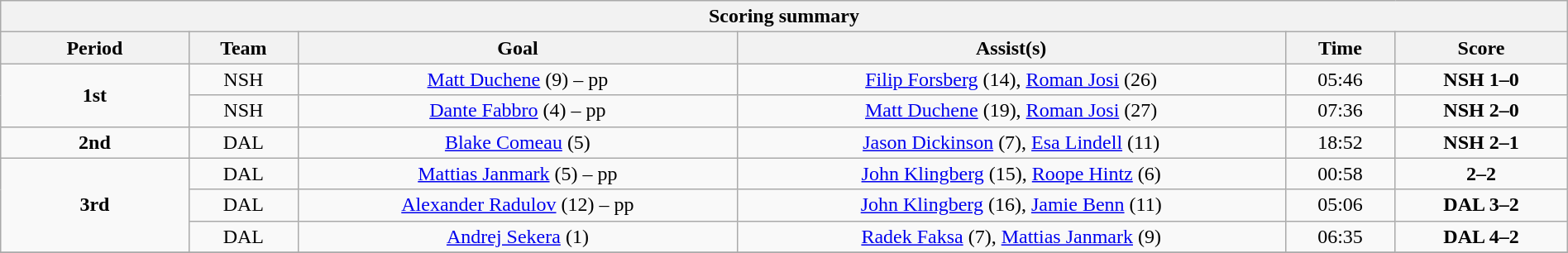<table style="width:100%;" class="wikitable">
<tr>
<th colspan=6>Scoring summary</th>
</tr>
<tr>
<th style="width:12%;">Period</th>
<th style="width:7%;">Team</th>
<th style="width:28%;">Goal</th>
<th style="width:35%;">Assist(s)</th>
<th style="width:7%;">Time</th>
<th style="width:11%;">Score</th>
</tr>
<tr>
<td align=center rowspan="2"><strong>1st</strong></td>
<td align=center>NSH</td>
<td align=center><a href='#'>Matt Duchene</a> (9) – pp</td>
<td align=center><a href='#'>Filip Forsberg</a> (14), <a href='#'>Roman Josi</a> (26)</td>
<td align=center>05:46</td>
<td align=center><strong>NSH 1–0</strong></td>
</tr>
<tr>
<td align=center>NSH</td>
<td align=center><a href='#'>Dante Fabbro</a> (4) – pp</td>
<td align=center><a href='#'>Matt Duchene</a> (19), <a href='#'>Roman Josi</a> (27)</td>
<td align=center>07:36</td>
<td align=center><strong>NSH 2–0</strong></td>
</tr>
<tr>
<td align=center rowspan="1"><strong>2nd</strong></td>
<td align=center>DAL</td>
<td align=center><a href='#'>Blake Comeau</a> (5)</td>
<td align=center><a href='#'>Jason Dickinson</a> (7), <a href='#'>Esa Lindell</a> (11)</td>
<td align=center>18:52</td>
<td align=center><strong>NSH 2–1</strong></td>
</tr>
<tr>
<td align=center rowspan="3"><strong>3rd</strong></td>
<td align=center>DAL</td>
<td align=center><a href='#'>Mattias Janmark</a> (5) – pp</td>
<td align=center><a href='#'>John Klingberg</a> (15), <a href='#'>Roope Hintz</a> (6)</td>
<td align=center>00:58</td>
<td align=center><strong>2–2</strong></td>
</tr>
<tr>
<td align=center>DAL</td>
<td align=center><a href='#'>Alexander Radulov</a> (12) – pp</td>
<td align=center><a href='#'>John Klingberg</a> (16), <a href='#'>Jamie Benn</a> (11)</td>
<td align=center>05:06</td>
<td align=center><strong>DAL 3–2</strong></td>
</tr>
<tr>
<td align=center>DAL</td>
<td align=center><a href='#'>Andrej Sekera</a> (1)</td>
<td align=center><a href='#'>Radek Faksa</a> (7), <a href='#'>Mattias Janmark</a> (9)</td>
<td align=center>06:35</td>
<td align=center><strong>DAL 4–2</strong></td>
</tr>
<tr>
</tr>
</table>
